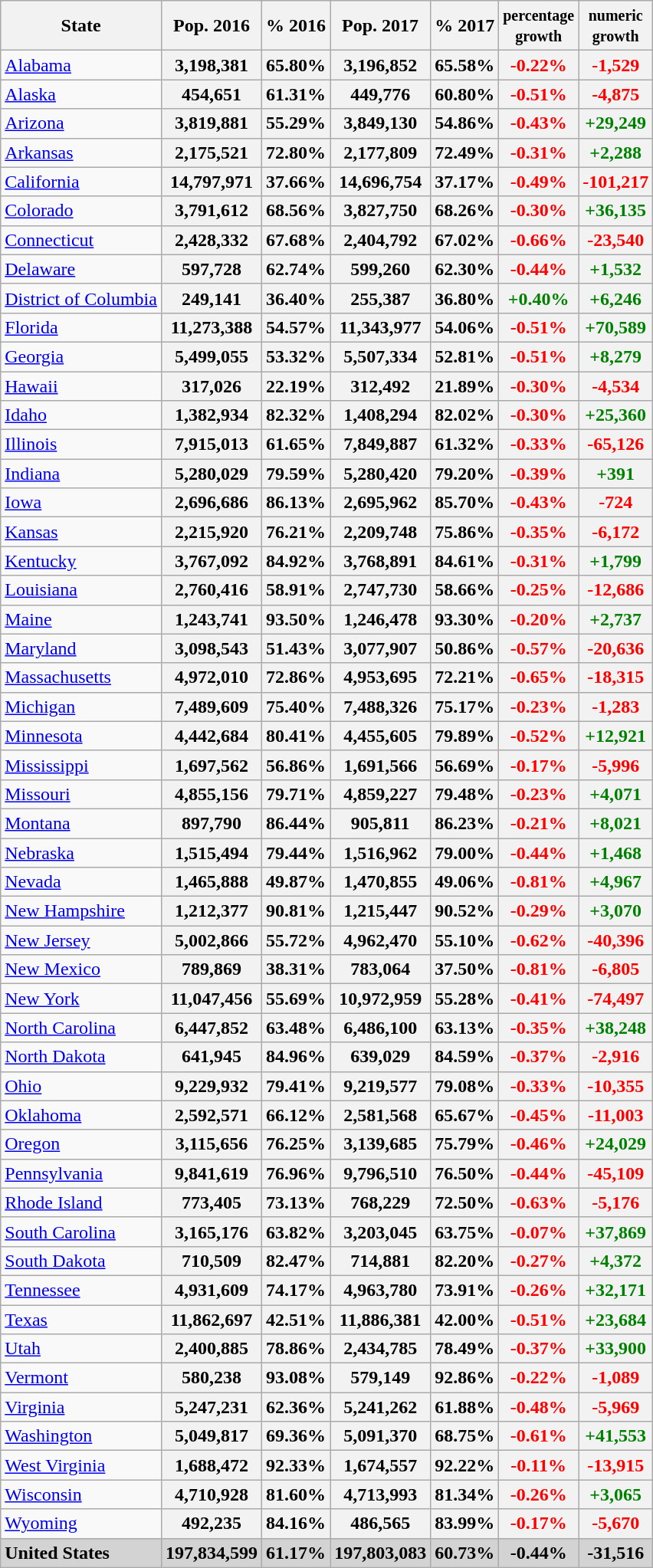<table class="wikitable sortable mw-collapsible mw-collapsed font-size: 75%;">
<tr>
<th>State</th>
<th>Pop. 2016</th>
<th>% 2016</th>
<th>Pop. 2017</th>
<th>% 2017</th>
<th><small>percentage<br>growth</small></th>
<th><small>numeric<br>growth</small></th>
</tr>
<tr>
<td>  <a href='#'>Alabama</a></td>
<th>3,198,381</th>
<th>65.80%</th>
<th>3,196,852</th>
<th>65.58%</th>
<th style="color: red">-0.22%</th>
<th style="color: red">-1,529</th>
</tr>
<tr>
<td>  <a href='#'>Alaska</a></td>
<th>454,651</th>
<th>61.31%</th>
<th>449,776</th>
<th>60.80%</th>
<th style="color: red">-0.51%</th>
<th style="color: red">-4,875</th>
</tr>
<tr>
<td> <a href='#'>Arizona</a></td>
<th>3,819,881</th>
<th>55.29%</th>
<th>3,849,130</th>
<th>54.86%</th>
<th style="color: red">-0.43%</th>
<th style="color: green">+29,249</th>
</tr>
<tr>
<td>  <a href='#'>Arkansas</a></td>
<th>2,175,521</th>
<th>72.80%</th>
<th>2,177,809</th>
<th>72.49%</th>
<th style="color: red">-0.31%</th>
<th style="color: green">+2,288</th>
</tr>
<tr>
<td> <a href='#'>California</a></td>
<th>14,797,971</th>
<th>37.66%</th>
<th>14,696,754</th>
<th>37.17%</th>
<th style="color: red">-0.49%</th>
<th style="color: red">-101,217</th>
</tr>
<tr>
<td> <a href='#'>Colorado</a></td>
<th>3,791,612</th>
<th>68.56%</th>
<th>3,827,750</th>
<th>68.26%</th>
<th style="color: red">-0.30%</th>
<th style="color: green">+36,135</th>
</tr>
<tr>
<td>  <a href='#'>Connecticut</a></td>
<th>2,428,332</th>
<th>67.68%</th>
<th>2,404,792</th>
<th>67.02%</th>
<th style="color: red">-0.66%</th>
<th style="color: red">-23,540</th>
</tr>
<tr>
<td>  <a href='#'>Delaware</a></td>
<th>597,728</th>
<th>62.74%</th>
<th>599,260</th>
<th>62.30%</th>
<th style="color: red">-0.44%</th>
<th style="color: green">+1,532</th>
</tr>
<tr>
<td> <a href='#'>District of Columbia</a></td>
<th>249,141</th>
<th>36.40%</th>
<th>255,387</th>
<th>36.80%</th>
<th style="color: green">+0.40%</th>
<th style="color: green">+6,246</th>
</tr>
<tr>
<td> <a href='#'>Florida</a></td>
<th>11,273,388</th>
<th>54.57%</th>
<th>11,343,977</th>
<th>54.06%</th>
<th style="color: red">-0.51%</th>
<th style="color: green">+70,589</th>
</tr>
<tr>
<td> <a href='#'>Georgia</a></td>
<th>5,499,055</th>
<th>53.32%</th>
<th>5,507,334</th>
<th>52.81%</th>
<th style="color: red">-0.51%</th>
<th style="color: green">+8,279</th>
</tr>
<tr>
<td>  <a href='#'>Hawaii</a></td>
<th>317,026</th>
<th>22.19%</th>
<th>312,492</th>
<th>21.89%</th>
<th style="color: red">-0.30%</th>
<th style="color: red">-4,534</th>
</tr>
<tr>
<td>  <a href='#'>Idaho</a></td>
<th>1,382,934</th>
<th>82.32%</th>
<th>1,408,294</th>
<th>82.02%</th>
<th style="color: red">-0.30%</th>
<th style="color: green">+25,360</th>
</tr>
<tr>
<td>  <a href='#'>Illinois</a></td>
<th>7,915,013</th>
<th>61.65%</th>
<th>7,849,887</th>
<th>61.32%</th>
<th style="color: red">-0.33%</th>
<th style="color: red">-65,126</th>
</tr>
<tr>
<td>  <a href='#'>Indiana</a></td>
<th>5,280,029</th>
<th>79.59%</th>
<th>5,280,420</th>
<th>79.20%</th>
<th style="color: red">-0.39%</th>
<th style="color: green">+391</th>
</tr>
<tr>
<td>  <a href='#'>Iowa</a></td>
<th>2,696,686</th>
<th>86.13%</th>
<th>2,695,962</th>
<th>85.70%</th>
<th style="color: red">-0.43%</th>
<th style="color: red">-724</th>
</tr>
<tr>
<td>  <a href='#'>Kansas</a></td>
<th>2,215,920</th>
<th>76.21%</th>
<th>2,209,748</th>
<th>75.86%</th>
<th style="color: red">-0.35%</th>
<th style="color: red">-6,172</th>
</tr>
<tr>
<td>  <a href='#'>Kentucky</a></td>
<th>3,767,092</th>
<th>84.92%</th>
<th>3,768,891</th>
<th>84.61%</th>
<th style="color: red">-0.31%</th>
<th style="color: green">+1,799</th>
</tr>
<tr>
<td>  <a href='#'>Louisiana</a></td>
<th>2,760,416</th>
<th>58.91%</th>
<th>2,747,730</th>
<th>58.66%</th>
<th style="color: red">-0.25%</th>
<th style="color: red">-12,686</th>
</tr>
<tr>
<td>  <a href='#'>Maine</a></td>
<th>1,243,741</th>
<th>93.50%</th>
<th>1,246,478</th>
<th>93.30%</th>
<th style="color: red">-0.20%</th>
<th style="color: green">+2,737</th>
</tr>
<tr>
<td>  <a href='#'>Maryland</a></td>
<th>3,098,543</th>
<th>51.43%</th>
<th>3,077,907</th>
<th>50.86%</th>
<th style="color: red">-0.57%</th>
<th style="color: red">-20,636</th>
</tr>
<tr>
<td>  <a href='#'>Massachusetts</a></td>
<th>4,972,010</th>
<th>72.86%</th>
<th>4,953,695</th>
<th>72.21%</th>
<th style="color: red">-0.65%</th>
<th style="color: red">-18,315</th>
</tr>
<tr>
<td>  <a href='#'>Michigan</a></td>
<th>7,489,609</th>
<th>75.40%</th>
<th>7,488,326</th>
<th>75.17%</th>
<th style="color: red">-0.23%</th>
<th style="color: red">-1,283</th>
</tr>
<tr>
<td>  <a href='#'>Minnesota</a></td>
<th>4,442,684</th>
<th>80.41%</th>
<th>4,455,605</th>
<th>79.89%</th>
<th style="color: red">-0.52%</th>
<th style="color: green">+12,921</th>
</tr>
<tr>
<td>  <a href='#'>Mississippi</a></td>
<th>1,697,562</th>
<th>56.86%</th>
<th>1,691,566</th>
<th>56.69%</th>
<th style="color: red">-0.17%</th>
<th style="color: red">-5,996</th>
</tr>
<tr>
<td>  <a href='#'>Missouri</a></td>
<th>4,855,156</th>
<th>79.71%</th>
<th>4,859,227</th>
<th>79.48%</th>
<th style="color: red">-0.23%</th>
<th style="color: green">+4,071</th>
</tr>
<tr>
<td>  <a href='#'>Montana</a></td>
<th>897,790</th>
<th>86.44%</th>
<th>905,811</th>
<th>86.23%</th>
<th style="color: red">-0.21%</th>
<th style="color: green">+8,021</th>
</tr>
<tr>
<td>  <a href='#'>Nebraska</a></td>
<th>1,515,494</th>
<th>79.44%</th>
<th>1,516,962</th>
<th>79.00%</th>
<th style="color: red">-0.44%</th>
<th style="color: green">+1,468</th>
</tr>
<tr>
<td> <a href='#'>Nevada</a></td>
<th>1,465,888</th>
<th>49.87%</th>
<th>1,470,855</th>
<th>49.06%</th>
<th style="color: red">-0.81%</th>
<th style="color: green">+4,967</th>
</tr>
<tr>
<td>  <a href='#'>New Hampshire</a></td>
<th>1,212,377</th>
<th>90.81%</th>
<th>1,215,447</th>
<th>90.52%</th>
<th style="color: red">-0.29%</th>
<th style="color: green">+3,070</th>
</tr>
<tr>
<td>  <a href='#'>New Jersey</a></td>
<th>5,002,866</th>
<th>55.72%</th>
<th>4,962,470</th>
<th>55.10%</th>
<th style="color: red">-0.62%</th>
<th style="color: red">-40,396</th>
</tr>
<tr>
<td> <a href='#'>New Mexico</a></td>
<th>789,869</th>
<th>38.31%</th>
<th>783,064</th>
<th>37.50%</th>
<th style="color: red">-0.81%</th>
<th style="color: red">-6,805</th>
</tr>
<tr>
<td>  <a href='#'>New York</a></td>
<th>11,047,456</th>
<th>55.69%</th>
<th>10,972,959</th>
<th>55.28%</th>
<th style="color: red">-0.41%</th>
<th style="color: red">-74,497</th>
</tr>
<tr>
<td>  <a href='#'>North Carolina</a></td>
<th>6,447,852</th>
<th>63.48%</th>
<th>6,486,100</th>
<th>63.13%</th>
<th style="color: red">-0.35%</th>
<th style="color: green">+38,248</th>
</tr>
<tr>
<td>  <a href='#'>North Dakota</a></td>
<th>641,945</th>
<th>84.96%</th>
<th>639,029</th>
<th>84.59%</th>
<th style="color: red">-0.37%</th>
<th style="color: red">-2,916</th>
</tr>
<tr>
<td>  <a href='#'>Ohio</a></td>
<th>9,229,932</th>
<th>79.41%</th>
<th>9,219,577</th>
<th>79.08%</th>
<th style="color: red">-0.33%</th>
<th style="color: red">-10,355</th>
</tr>
<tr>
<td>  <a href='#'>Oklahoma</a></td>
<th>2,592,571</th>
<th>66.12%</th>
<th>2,581,568</th>
<th>65.67%</th>
<th style="color: red">-0.45%</th>
<th style="color: red">-11,003</th>
</tr>
<tr>
<td>  <a href='#'>Oregon</a></td>
<th>3,115,656</th>
<th>76.25%</th>
<th>3,139,685</th>
<th>75.79%</th>
<th style="color: red">-0.46%</th>
<th style="color: green">+24,029</th>
</tr>
<tr>
<td>  <a href='#'>Pennsylvania</a></td>
<th>9,841,619</th>
<th>76.96%</th>
<th>9,796,510</th>
<th>76.50%</th>
<th style="color: red">-0.44%</th>
<th style="color: red">-45,109</th>
</tr>
<tr>
<td>  <a href='#'>Rhode Island</a></td>
<th>773,405</th>
<th>73.13%</th>
<th>768,229</th>
<th>72.50%</th>
<th style="color: red">-0.63%</th>
<th style="color: red">-5,176</th>
</tr>
<tr>
<td>  <a href='#'>South Carolina</a></td>
<th>3,165,176</th>
<th>63.82%</th>
<th>3,203,045</th>
<th>63.75%</th>
<th style="color: red">-0.07%</th>
<th style="color: green">+37,869</th>
</tr>
<tr>
<td>  <a href='#'>South Dakota</a></td>
<th>710,509</th>
<th>82.47%</th>
<th>714,881</th>
<th>82.20%</th>
<th style="color: red">-0.27%</th>
<th style="color: green">+4,372</th>
</tr>
<tr>
<td>  <a href='#'>Tennessee</a></td>
<th>4,931,609</th>
<th>74.17%</th>
<th>4,963,780</th>
<th>73.91%</th>
<th style="color: red">-0.26%</th>
<th style="color: green">+32,171</th>
</tr>
<tr>
<td> <a href='#'>Texas</a></td>
<th>11,862,697</th>
<th>42.51%</th>
<th>11,886,381</th>
<th>42.00%</th>
<th style="color: red">-0.51%</th>
<th style="color: green">+23,684</th>
</tr>
<tr>
<td>  <a href='#'>Utah</a></td>
<th>2,400,885</th>
<th>78.86%</th>
<th>2,434,785</th>
<th>78.49%</th>
<th style="color: red">-0.37%</th>
<th style="color: green">+33,900</th>
</tr>
<tr>
<td>  <a href='#'>Vermont</a></td>
<th>580,238</th>
<th>93.08%</th>
<th>579,149</th>
<th>92.86%</th>
<th style="color: red">-0.22%</th>
<th style="color: red">-1,089</th>
</tr>
<tr>
<td>  <a href='#'>Virginia</a></td>
<th>5,247,231</th>
<th>62.36%</th>
<th>5,241,262</th>
<th>61.88%</th>
<th style="color: red">-0.48%</th>
<th style="color: red">-5,969</th>
</tr>
<tr>
<td>  <a href='#'>Washington</a></td>
<th>5,049,817</th>
<th>69.36%</th>
<th>5,091,370</th>
<th>68.75%</th>
<th style="color: red">-0.61%</th>
<th style="color: green">+41,553</th>
</tr>
<tr>
<td>  <a href='#'>West Virginia</a></td>
<th>1,688,472</th>
<th>92.33%</th>
<th>1,674,557</th>
<th>92.22%</th>
<th style="color: red">-0.11%</th>
<th style="color: red">-13,915</th>
</tr>
<tr>
<td>  <a href='#'>Wisconsin</a></td>
<th>4,710,928</th>
<th>81.60%</th>
<th>4,713,993</th>
<th>81.34%</th>
<th style="color: red">-0.26%</th>
<th style="color: green">+3,065</th>
</tr>
<tr>
<td>  <a href='#'>Wyoming</a></td>
<th>492,235</th>
<th>84.16%</th>
<th>486,565</th>
<th>83.99%</th>
<th style="color: red">-0.17%</th>
<th style="color: red">-5,670</th>
</tr>
<tr class="sortbottom" style="background: lightgrey;">
<td> <strong>United States</strong></td>
<td style="text-align:center;"><strong>197,834,599</strong></td>
<td style="text-align:center;"><strong>61.17%</strong></td>
<td style="text-align:center;"><strong>197,803,083</strong></td>
<td style="text-align:center;"><strong>60.73%</strong></td>
<td style="text-align:center;"><span><strong>-0.44%</strong></span></td>
<td style="text-align:center;"><span><strong>-31,516</strong></span></td>
</tr>
</table>
